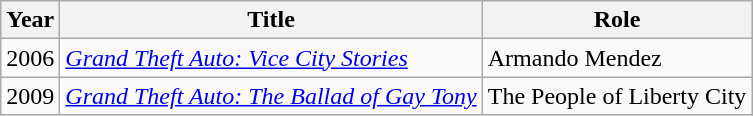<table class = "wikitable sortable">
<tr>
<th>Year</th>
<th>Title</th>
<th>Role</th>
</tr>
<tr>
<td>2006</td>
<td><em><a href='#'>Grand Theft Auto: Vice City Stories</a></em></td>
<td>Armando Mendez</td>
</tr>
<tr>
<td>2009</td>
<td><em><a href='#'>Grand Theft Auto: The Ballad of Gay Tony</a></em></td>
<td>The People of Liberty City</td>
</tr>
</table>
